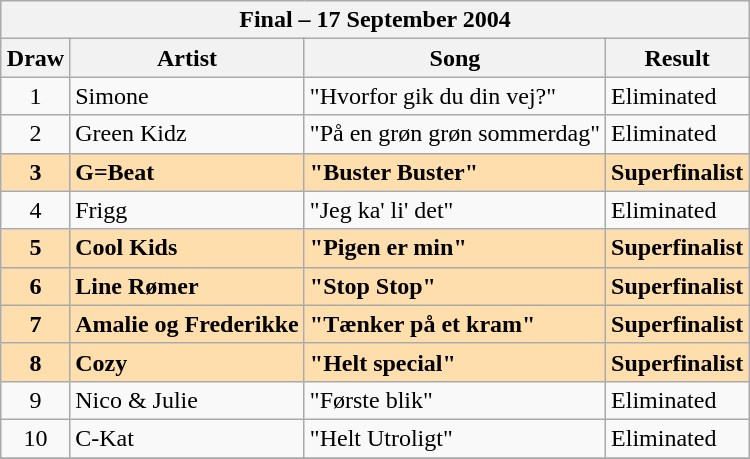<table class="sortable wikitable" style="margin: 1em auto 1em auto;">
<tr>
<th colspan="4"><strong>Final – 17 September 2004</strong></th>
</tr>
<tr>
<th>Draw</th>
<th>Artist</th>
<th>Song</th>
<th>Result</th>
</tr>
<tr>
<td align="center">1</td>
<td>Simone</td>
<td>"Hvorfor gik du din vej?"</td>
<td>Eliminated</td>
</tr>
<tr>
<td align="center">2</td>
<td>Green Kidz</td>
<td>"På en grøn grøn sommerdag"</td>
<td>Eliminated</td>
</tr>
<tr style="background: navajowhite; font-weight: bold;">
<td align="center"><strong>3</strong></td>
<td>G=Beat</td>
<td>"Buster Buster"</td>
<td>Superfinalist</td>
</tr>
<tr>
<td align="center">4</td>
<td>Frigg</td>
<td>"Jeg ka' li' det"</td>
<td>Eliminated</td>
</tr>
<tr style="background: navajowhite; font-weight: bold;">
<td align="center">5</td>
<td>Cool Kids</td>
<td>"Pigen er min"</td>
<td>Superfinalist</td>
</tr>
<tr style="background: navajowhite; font-weight: bold;">
<td align="center">6</td>
<td>Line Rømer</td>
<td>"Stop Stop"</td>
<td>Superfinalist</td>
</tr>
<tr style="background: navajowhite; font-weight: bold;">
<td align="center">7</td>
<td>Amalie og Frederikke</td>
<td>"Tænker på et kram"</td>
<td>Superfinalist</td>
</tr>
<tr style="background: navajowhite; font-weight: bold;">
<td align="center">8</td>
<td>Cozy</td>
<td>"Helt special"</td>
<td>Superfinalist</td>
</tr>
<tr>
<td align="center">9</td>
<td>Nico & Julie</td>
<td>"Første blik"</td>
<td>Eliminated</td>
</tr>
<tr>
<td align="center">10</td>
<td>C-Kat</td>
<td>"Helt Utroligt"</td>
<td>Eliminated</td>
</tr>
<tr>
</tr>
</table>
